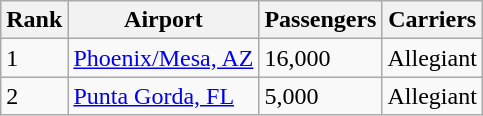<table class="wikitable" width= align=>
<tr>
<th>Rank</th>
<th>Airport</th>
<th>Passengers</th>
<th>Carriers</th>
</tr>
<tr>
<td>1</td>
<td><a href='#'>Phoenix/Mesa, AZ</a></td>
<td>16,000</td>
<td>Allegiant</td>
</tr>
<tr>
<td>2</td>
<td><a href='#'>Punta Gorda, FL</a></td>
<td>5,000</td>
<td>Allegiant</td>
</tr>
</table>
